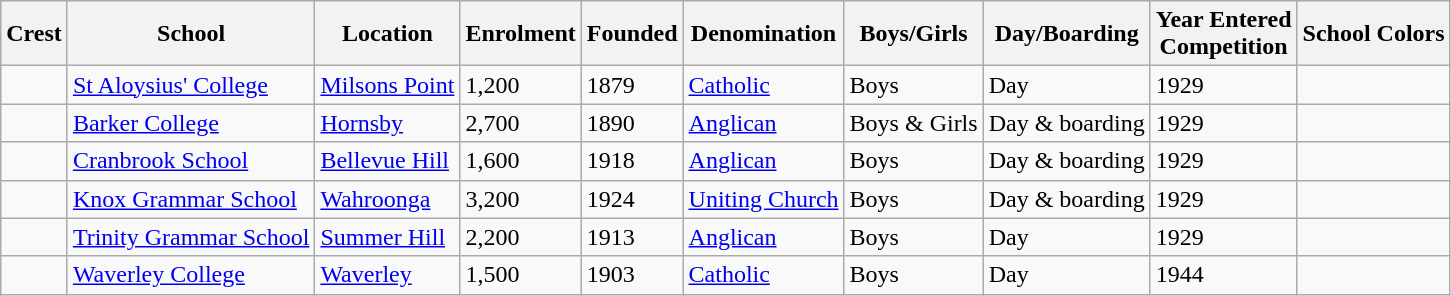<table class="wikitable">
<tr>
<th>Crest</th>
<th>School</th>
<th>Location</th>
<th>Enrolment</th>
<th>Founded</th>
<th>Denomination</th>
<th>Boys/Girls</th>
<th>Day/Boarding</th>
<th>Year Entered<br>Competition</th>
<th>School Colors</th>
</tr>
<tr>
<td></td>
<td><a href='#'>St Aloysius' College</a></td>
<td><a href='#'>Milsons Point</a></td>
<td>1,200</td>
<td>1879</td>
<td><a href='#'>Catholic</a></td>
<td>Boys</td>
<td>Day</td>
<td>1929</td>
<td></td>
</tr>
<tr>
<td></td>
<td><a href='#'>Barker College</a></td>
<td><a href='#'>Hornsby</a></td>
<td>2,700</td>
<td>1890</td>
<td><a href='#'>Anglican</a></td>
<td>Boys & Girls</td>
<td>Day & boarding</td>
<td>1929</td>
<td></td>
</tr>
<tr>
<td></td>
<td><a href='#'>Cranbrook School</a></td>
<td><a href='#'>Bellevue Hill</a></td>
<td>1,600</td>
<td>1918</td>
<td><a href='#'>Anglican</a></td>
<td>Boys</td>
<td>Day & boarding</td>
<td>1929</td>
<td></td>
</tr>
<tr>
<td></td>
<td><a href='#'>Knox Grammar School</a></td>
<td><a href='#'>Wahroonga</a></td>
<td>3,200</td>
<td>1924</td>
<td><a href='#'>Uniting Church</a></td>
<td>Boys</td>
<td>Day & boarding</td>
<td>1929</td>
<td></td>
</tr>
<tr>
<td></td>
<td><a href='#'>Trinity Grammar School</a></td>
<td><a href='#'>Summer Hill</a></td>
<td>2,200</td>
<td>1913</td>
<td><a href='#'>Anglican</a></td>
<td>Boys</td>
<td>Day</td>
<td>1929</td>
<td></td>
</tr>
<tr>
<td></td>
<td><a href='#'>Waverley College</a></td>
<td><a href='#'>Waverley</a></td>
<td>1,500</td>
<td>1903</td>
<td><a href='#'>Catholic</a></td>
<td>Boys</td>
<td>Day</td>
<td>1944</td>
<td></td>
</tr>
</table>
